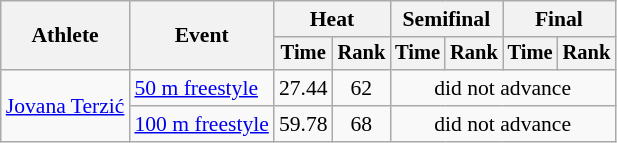<table class=wikitable style="font-size:90%">
<tr>
<th rowspan="2">Athlete</th>
<th rowspan="2">Event</th>
<th colspan="2">Heat</th>
<th colspan="2">Semifinal</th>
<th colspan="2">Final</th>
</tr>
<tr style="font-size:95%">
<th>Time</th>
<th>Rank</th>
<th>Time</th>
<th>Rank</th>
<th>Time</th>
<th>Rank</th>
</tr>
<tr align=center>
<td align=left rowspan=2><a href='#'>Jovana Terzić</a></td>
<td align=left><a href='#'>50 m freestyle</a></td>
<td>27.44</td>
<td>62</td>
<td colspan=4>did not advance</td>
</tr>
<tr align=center>
<td align=left><a href='#'>100 m freestyle</a></td>
<td>59.78</td>
<td>68</td>
<td colspan=4>did not advance</td>
</tr>
</table>
